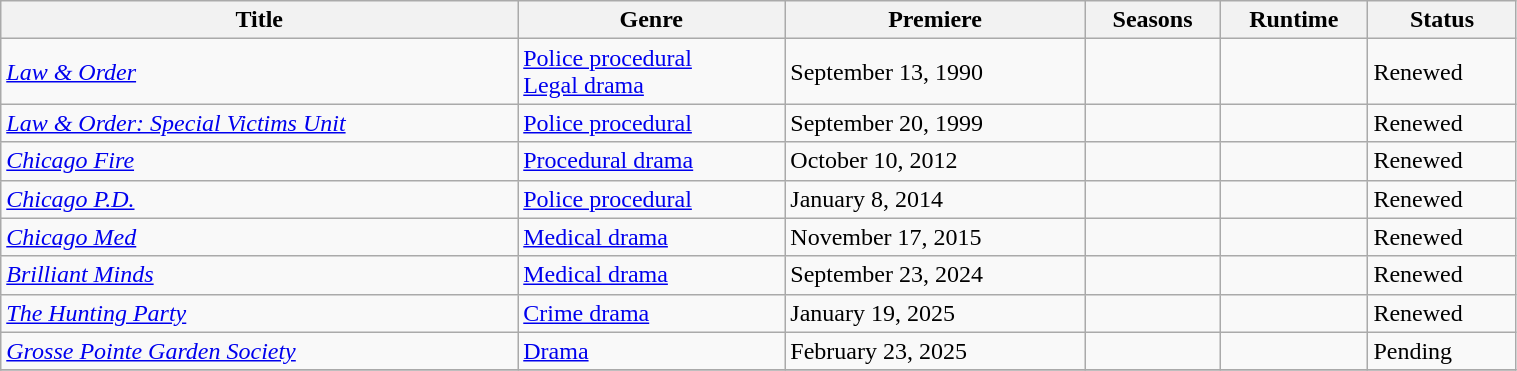<table class="wikitable sortable" style="width:80%;">
<tr>
<th>Title</th>
<th>Genre</th>
<th>Premiere</th>
<th>Seasons</th>
<th>Runtime</th>
<th>Status</th>
</tr>
<tr>
<td><em><a href='#'>Law & Order</a></em></td>
<td><a href='#'>Police procedural</a><br><a href='#'>Legal drama</a></td>
<td>September 13, 1990</td>
<td></td>
<td></td>
<td>Renewed</td>
</tr>
<tr>
<td><em><a href='#'>Law & Order: Special Victims Unit</a></em></td>
<td><a href='#'>Police procedural</a></td>
<td>September 20, 1999</td>
<td></td>
<td></td>
<td>Renewed</td>
</tr>
<tr>
<td><em><a href='#'>Chicago Fire</a></em></td>
<td><a href='#'>Procedural drama</a></td>
<td>October 10, 2012</td>
<td></td>
<td></td>
<td>Renewed</td>
</tr>
<tr>
<td><em><a href='#'>Chicago P.D.</a></em></td>
<td><a href='#'>Police procedural</a></td>
<td>January 8, 2014</td>
<td></td>
<td></td>
<td>Renewed</td>
</tr>
<tr>
<td><em><a href='#'>Chicago Med</a></em></td>
<td><a href='#'>Medical drama</a></td>
<td>November 17, 2015</td>
<td></td>
<td></td>
<td>Renewed</td>
</tr>
<tr>
<td><em><a href='#'>Brilliant Minds</a></em></td>
<td><a href='#'>Medical drama</a></td>
<td>September 23, 2024</td>
<td></td>
<td></td>
<td>Renewed</td>
</tr>
<tr>
<td><em><a href='#'>The Hunting Party</a></em></td>
<td><a href='#'>Crime drama</a></td>
<td>January 19, 2025</td>
<td></td>
<td></td>
<td>Renewed</td>
</tr>
<tr>
<td><em><a href='#'>Grosse Pointe Garden Society</a></em></td>
<td><a href='#'>Drama</a></td>
<td>February 23, 2025</td>
<td></td>
<td></td>
<td>Pending</td>
</tr>
<tr>
</tr>
</table>
